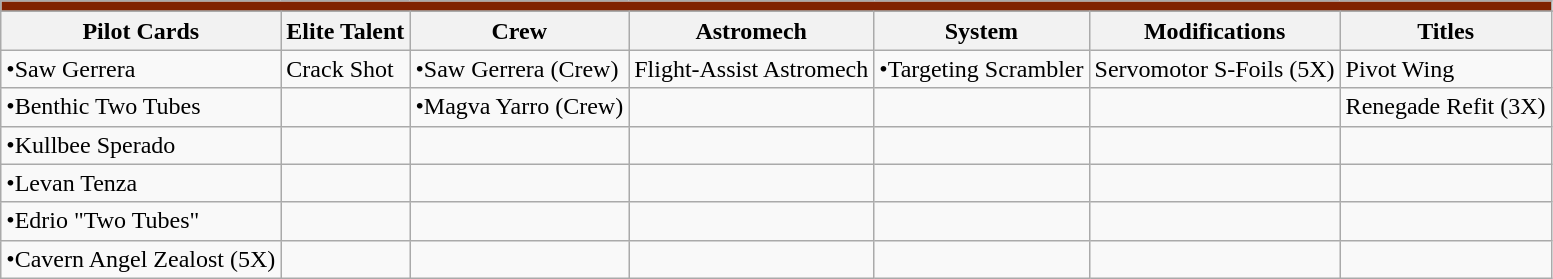<table class="wikitable sortable">
<tr style="background:#802200;">
<td colspan="8"></td>
</tr>
<tr style="background:#f0f0f0;">
</tr>
<tr>
<th>Pilot Cards</th>
<th>Elite Talent</th>
<th>Crew</th>
<th>Astromech</th>
<th>System</th>
<th>Modifications</th>
<th>Titles</th>
</tr>
<tr>
<td>•Saw Gerrera</td>
<td>Crack Shot</td>
<td>•Saw Gerrera (Crew)</td>
<td>Flight-Assist Astromech</td>
<td>•Targeting Scrambler</td>
<td>Servomotor S-Foils (5X)</td>
<td>Pivot Wing</td>
</tr>
<tr>
<td>•Benthic Two Tubes</td>
<td></td>
<td>•Magva Yarro (Crew)</td>
<td></td>
<td></td>
<td></td>
<td>Renegade Refit (3X)</td>
</tr>
<tr>
<td>•Kullbee Sperado</td>
<td></td>
<td></td>
<td></td>
<td></td>
<td></td>
<td></td>
</tr>
<tr>
<td>•Levan Tenza</td>
<td></td>
<td></td>
<td></td>
<td></td>
<td></td>
<td></td>
</tr>
<tr>
<td>•Edrio "Two Tubes"</td>
<td></td>
<td></td>
<td></td>
<td></td>
<td></td>
<td></td>
</tr>
<tr>
<td>•Cavern Angel Zealost (5X)</td>
<td></td>
<td></td>
<td></td>
<td></td>
<td></td>
<td></td>
</tr>
</table>
